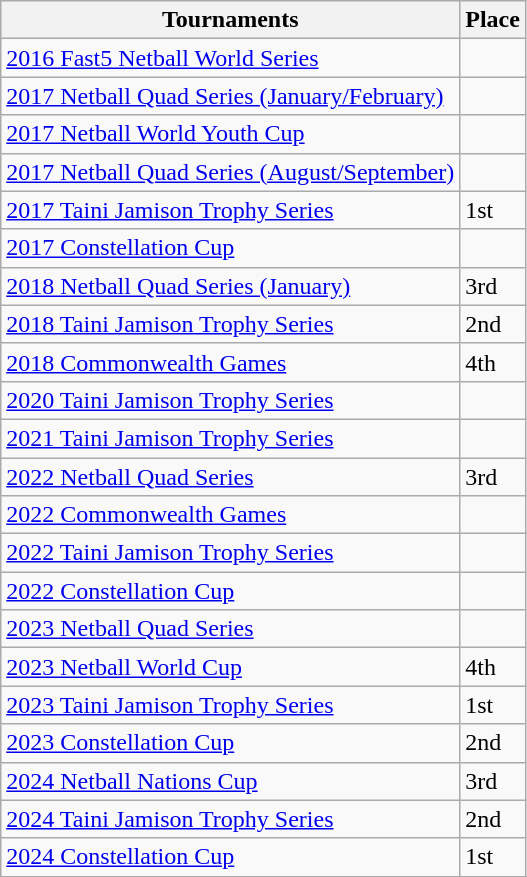<table class="wikitable collapsible">
<tr>
<th>Tournaments</th>
<th>Place</th>
</tr>
<tr>
<td><a href='#'>2016 Fast5 Netball World Series</a></td>
<td></td>
</tr>
<tr>
<td><a href='#'>2017 Netball Quad Series (January/February)</a></td>
<td></td>
</tr>
<tr>
<td><a href='#'>2017 Netball World Youth Cup</a></td>
<td></td>
</tr>
<tr>
<td><a href='#'>2017 Netball Quad Series (August/September)</a></td>
<td></td>
</tr>
<tr>
<td><a href='#'>2017 Taini Jamison Trophy Series</a></td>
<td>1st</td>
</tr>
<tr>
<td><a href='#'>2017 Constellation Cup</a></td>
<td></td>
</tr>
<tr>
<td><a href='#'>2018 Netball Quad Series (January)</a></td>
<td>3rd</td>
</tr>
<tr>
<td><a href='#'>2018 Taini Jamison Trophy Series</a></td>
<td>2nd</td>
</tr>
<tr>
<td><a href='#'>2018 Commonwealth Games</a></td>
<td>4th</td>
</tr>
<tr>
<td><a href='#'>2020 Taini Jamison Trophy Series</a></td>
<td></td>
</tr>
<tr>
<td><a href='#'>2021 Taini Jamison Trophy Series</a></td>
<td></td>
</tr>
<tr>
<td><a href='#'>2022 Netball Quad Series</a></td>
<td>3rd</td>
</tr>
<tr>
<td><a href='#'>2022 Commonwealth Games</a></td>
<td></td>
</tr>
<tr>
<td><a href='#'>2022 Taini Jamison Trophy Series</a></td>
<td></td>
</tr>
<tr>
<td><a href='#'>2022 Constellation Cup</a></td>
<td></td>
</tr>
<tr>
<td><a href='#'>2023 Netball Quad Series</a></td>
<td></td>
</tr>
<tr>
<td><a href='#'>2023 Netball World Cup</a></td>
<td>4th</td>
</tr>
<tr>
<td><a href='#'>2023 Taini Jamison Trophy Series</a></td>
<td>1st</td>
</tr>
<tr>
<td><a href='#'>2023 Constellation Cup</a></td>
<td>2nd</td>
</tr>
<tr>
<td><a href='#'>2024 Netball Nations Cup</a></td>
<td>3rd</td>
</tr>
<tr>
<td><a href='#'>2024 Taini Jamison Trophy Series</a></td>
<td>2nd</td>
</tr>
<tr>
<td><a href='#'>2024 Constellation Cup</a></td>
<td>1st</td>
</tr>
<tr>
</tr>
</table>
